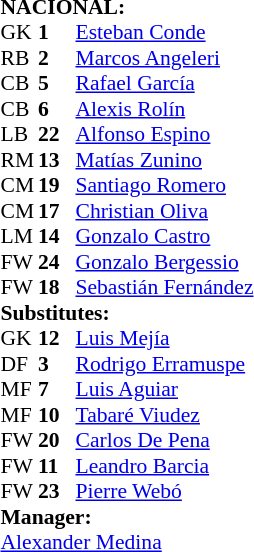<table style="font-size: 90%" cellspacing="0" cellpadding="0" align=center>
<tr>
<td colspan="4"><strong>NACIONAL:</strong></td>
</tr>
<tr>
<th width=25></th>
<th width=25></th>
</tr>
<tr>
<td>GK</td>
<td><strong>1</strong></td>
<td> <a href='#'>Esteban Conde</a></td>
</tr>
<tr>
<td>RB</td>
<td><strong>2</strong></td>
<td> <a href='#'>Marcos Angeleri</a></td>
</tr>
<tr>
<td>CB</td>
<td><strong>5</strong></td>
<td> <a href='#'>Rafael García</a></td>
<td></td>
</tr>
<tr>
<td>CB</td>
<td><strong>6</strong></td>
<td> <a href='#'>Alexis Rolín</a></td>
<td></td>
</tr>
<tr>
<td>LB</td>
<td><strong>22</strong></td>
<td> <a href='#'>Alfonso Espino</a></td>
<td></td>
</tr>
<tr>
<td>RM</td>
<td><strong>13</strong></td>
<td> <a href='#'>Matías Zunino</a></td>
<td></td>
<td></td>
</tr>
<tr>
<td>CM</td>
<td><strong>19</strong></td>
<td> <a href='#'>Santiago Romero</a></td>
</tr>
<tr>
<td>CM</td>
<td><strong>17</strong></td>
<td> <a href='#'>Christian Oliva</a></td>
<td></td>
<td></td>
</tr>
<tr>
<td>LM</td>
<td><strong>14</strong></td>
<td> <a href='#'>Gonzalo Castro</a></td>
</tr>
<tr>
<td>FW</td>
<td><strong>24</strong></td>
<td> <a href='#'>Gonzalo Bergessio</a></td>
<td></td>
</tr>
<tr>
<td>FW</td>
<td><strong>18</strong></td>
<td> <a href='#'>Sebastián Fernández</a></td>
<td></td>
</tr>
<tr>
<td colspan=3><strong>Substitutes:</strong></td>
</tr>
<tr>
<td>GK</td>
<td><strong>12</strong></td>
<td> <a href='#'>Luis Mejía</a></td>
</tr>
<tr>
<td>DF</td>
<td><strong>3</strong></td>
<td> <a href='#'>Rodrigo Erramuspe</a></td>
<td></td>
</tr>
<tr>
<td>MF</td>
<td><strong>7</strong></td>
<td> <a href='#'>Luis Aguiar</a></td>
<td></td>
</tr>
<tr>
<td>MF</td>
<td><strong>10</strong></td>
<td> <a href='#'>Tabaré Viudez</a></td>
<td></td>
</tr>
<tr>
<td>FW</td>
<td><strong>20</strong></td>
<td> <a href='#'>Carlos De Pena</a></td>
</tr>
<tr>
<td>FW</td>
<td><strong>11</strong></td>
<td> <a href='#'>Leandro Barcia</a></td>
</tr>
<tr>
<td>FW</td>
<td><strong>23</strong></td>
<td> <a href='#'>Pierre Webó</a></td>
</tr>
<tr>
<td colspan=3><strong>Manager:</strong></td>
</tr>
<tr>
<td colspan=4> <a href='#'>Alexander Medina</a></td>
</tr>
</table>
